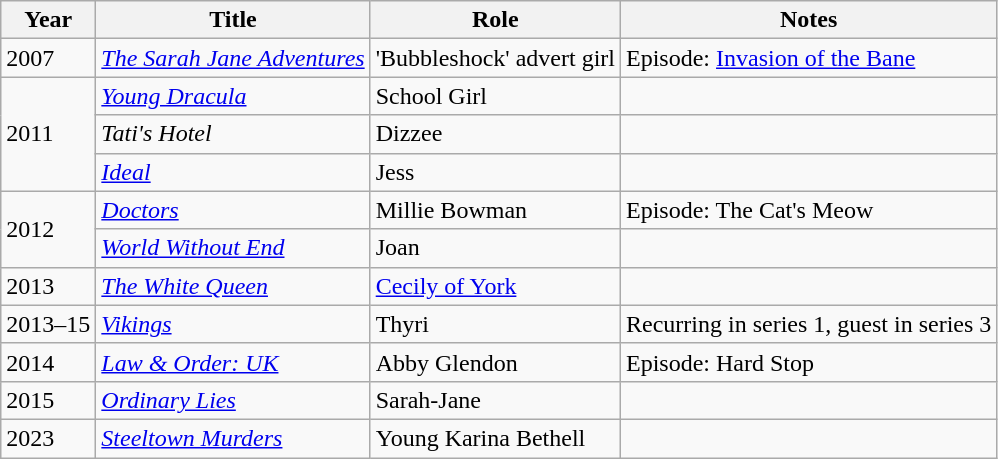<table class="wikitable">
<tr>
<th scope="col">Year</th>
<th scope="col">Title</th>
<th scope="col">Role</th>
<th scope="col">Notes</th>
</tr>
<tr>
<td>2007</td>
<td><em><a href='#'>The Sarah Jane Adventures</a></em></td>
<td>'Bubbleshock' advert girl</td>
<td>Episode: <a href='#'>Invasion of the Bane</a></td>
</tr>
<tr>
<td rowspan=3>2011</td>
<td><em><a href='#'>Young Dracula</a></em></td>
<td>School Girl</td>
<td></td>
</tr>
<tr>
<td><em>Tati's Hotel</em></td>
<td>Dizzee</td>
<td></td>
</tr>
<tr>
<td><em><a href='#'>Ideal</a></em></td>
<td>Jess</td>
<td></td>
</tr>
<tr>
<td rowspan=2>2012</td>
<td><em><a href='#'>Doctors</a></em></td>
<td>Millie Bowman</td>
<td>Episode: The Cat's Meow</td>
</tr>
<tr>
<td><em><a href='#'>World Without End</a></em></td>
<td>Joan</td>
<td></td>
</tr>
<tr>
<td>2013</td>
<td><em><a href='#'>The White Queen</a></em></td>
<td><a href='#'>Cecily of York</a></td>
<td></td>
</tr>
<tr>
<td>2013–15</td>
<td><em><a href='#'>Vikings</a></em></td>
<td>Thyri</td>
<td>Recurring in series 1, guest in series 3</td>
</tr>
<tr>
<td>2014</td>
<td><em><a href='#'>Law & Order: UK</a></em></td>
<td>Abby Glendon</td>
<td>Episode: Hard Stop</td>
</tr>
<tr>
<td>2015</td>
<td><em><a href='#'>Ordinary Lies</a></em></td>
<td>Sarah-Jane</td>
<td></td>
</tr>
<tr>
<td>2023</td>
<td><em><a href='#'>Steeltown Murders</a></em></td>
<td>Young Karina Bethell</td>
<td></td>
</tr>
</table>
